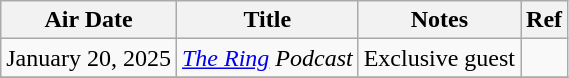<table class="wikitable">
<tr>
<th>Air Date</th>
<th>Title</th>
<th>Notes</th>
<th>Ref</th>
</tr>
<tr>
<td>January 20, 2025</td>
<td><em><a href='#'>The Ring</a> Podcast</em></td>
<td>Exclusive guest</td>
<td></td>
</tr>
<tr>
</tr>
</table>
